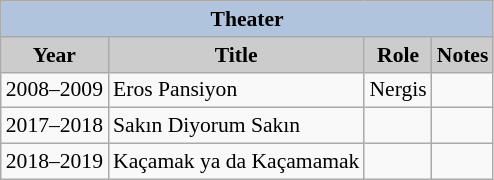<table class="wikitable" style="font-size:90%">
<tr>
<th colspan="4" style="background:LightSteelBlue">Theater</th>
</tr>
<tr>
<th style="background:#CCCCCC">Year</th>
<th style="background:#CCCCCC">Title</th>
<th style="background:#CCCCCC">Role</th>
<th style="background:#CCCCCC">Notes</th>
</tr>
<tr>
<td>2008–2009</td>
<td>Eros Pansiyon</td>
<td>Nergis</td>
<td></td>
</tr>
<tr>
<td>2017–2018</td>
<td>Sakın Diyorum Sakın</td>
<td></td>
<td></td>
</tr>
<tr>
<td>2018–2019</td>
<td>Kaçamak ya da Kaçamamak</td>
<td></td>
<td></td>
</tr>
</table>
